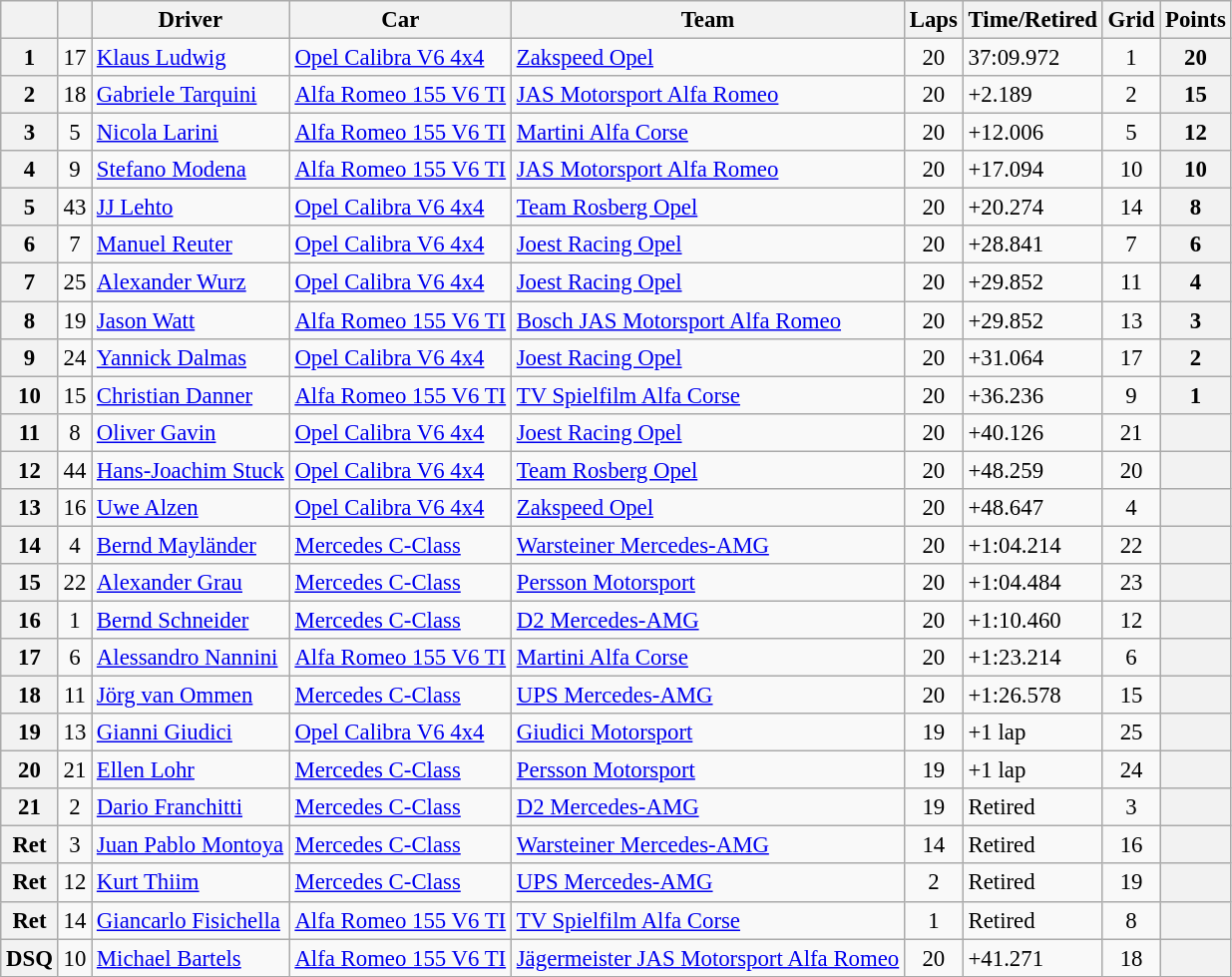<table class="wikitable sortable" style="font-size:95%">
<tr>
<th></th>
<th></th>
<th>Driver</th>
<th>Car</th>
<th>Team</th>
<th>Laps</th>
<th>Time/Retired</th>
<th>Grid</th>
<th>Points</th>
</tr>
<tr>
<th>1</th>
<td align=center>17</td>
<td> <a href='#'>Klaus Ludwig</a></td>
<td><a href='#'>Opel Calibra V6 4x4</a></td>
<td> <a href='#'>Zakspeed Opel</a></td>
<td align=center>20</td>
<td>37:09.972</td>
<td align=center>1</td>
<th>20</th>
</tr>
<tr>
<th>2</th>
<td align=center>18</td>
<td> <a href='#'>Gabriele Tarquini</a></td>
<td><a href='#'>Alfa Romeo 155 V6 TI</a></td>
<td> <a href='#'>JAS Motorsport Alfa Romeo</a></td>
<td align=center>20</td>
<td>+2.189</td>
<td align=center>2</td>
<th>15</th>
</tr>
<tr>
<th>3</th>
<td align=center>5</td>
<td> <a href='#'>Nicola Larini</a></td>
<td><a href='#'>Alfa Romeo 155 V6 TI</a></td>
<td> <a href='#'>Martini Alfa Corse</a></td>
<td align=center>20</td>
<td>+12.006</td>
<td align=center>5</td>
<th>12</th>
</tr>
<tr>
<th>4</th>
<td align=center>9</td>
<td> <a href='#'>Stefano Modena</a></td>
<td><a href='#'>Alfa Romeo 155 V6 TI</a></td>
<td> <a href='#'>JAS Motorsport Alfa Romeo</a></td>
<td align=center>20</td>
<td>+17.094</td>
<td align=center>10</td>
<th>10</th>
</tr>
<tr>
<th>5</th>
<td align=center>43</td>
<td> <a href='#'>JJ Lehto</a></td>
<td><a href='#'>Opel Calibra V6 4x4</a></td>
<td> <a href='#'>Team Rosberg Opel</a></td>
<td align=center>20</td>
<td>+20.274</td>
<td align=center>14</td>
<th>8</th>
</tr>
<tr>
<th>6</th>
<td align=center>7</td>
<td> <a href='#'>Manuel Reuter</a></td>
<td><a href='#'>Opel Calibra V6 4x4</a></td>
<td> <a href='#'>Joest Racing Opel</a></td>
<td align=center>20</td>
<td>+28.841</td>
<td align=center>7</td>
<th>6</th>
</tr>
<tr>
<th>7</th>
<td align=center>25</td>
<td> <a href='#'>Alexander Wurz</a></td>
<td><a href='#'>Opel Calibra V6 4x4</a></td>
<td> <a href='#'>Joest Racing Opel</a></td>
<td align=center>20</td>
<td>+29.852</td>
<td align=center>11</td>
<th>4</th>
</tr>
<tr>
<th>8</th>
<td align=center>19</td>
<td> <a href='#'>Jason Watt</a></td>
<td><a href='#'>Alfa Romeo 155 V6 TI</a></td>
<td> <a href='#'>Bosch JAS Motorsport Alfa Romeo</a></td>
<td align=center>20</td>
<td>+29.852</td>
<td align=center>13</td>
<th>3</th>
</tr>
<tr>
<th>9</th>
<td align=center>24</td>
<td> <a href='#'>Yannick Dalmas</a></td>
<td><a href='#'>Opel Calibra V6 4x4</a></td>
<td> <a href='#'>Joest Racing Opel</a></td>
<td align=center>20</td>
<td>+31.064</td>
<td align=center>17</td>
<th>2</th>
</tr>
<tr>
<th>10</th>
<td align=center>15</td>
<td> <a href='#'>Christian Danner</a></td>
<td><a href='#'>Alfa Romeo 155 V6 TI</a></td>
<td> <a href='#'>TV Spielfilm Alfa Corse</a></td>
<td align=center>20</td>
<td>+36.236</td>
<td align=center>9</td>
<th>1</th>
</tr>
<tr>
<th>11</th>
<td align=center>8</td>
<td> <a href='#'>Oliver Gavin</a></td>
<td><a href='#'>Opel Calibra V6 4x4</a></td>
<td> <a href='#'>Joest Racing Opel</a></td>
<td align=center>20</td>
<td>+40.126</td>
<td align=center>21</td>
<th></th>
</tr>
<tr>
<th>12</th>
<td align=center>44</td>
<td> <a href='#'>Hans-Joachim Stuck</a></td>
<td><a href='#'>Opel Calibra V6 4x4</a></td>
<td> <a href='#'>Team Rosberg Opel</a></td>
<td align=center>20</td>
<td>+48.259</td>
<td align=center>20</td>
<th></th>
</tr>
<tr>
<th>13</th>
<td align=center>16</td>
<td> <a href='#'>Uwe Alzen</a></td>
<td><a href='#'>Opel Calibra V6 4x4</a></td>
<td> <a href='#'>Zakspeed Opel</a></td>
<td align=center>20</td>
<td>+48.647</td>
<td align=center>4</td>
<th></th>
</tr>
<tr>
<th>14</th>
<td align=center>4</td>
<td> <a href='#'>Bernd Mayländer</a></td>
<td><a href='#'>Mercedes C-Class</a></td>
<td> <a href='#'>Warsteiner Mercedes-AMG</a></td>
<td align=center>20</td>
<td>+1:04.214</td>
<td align=center>22</td>
<th></th>
</tr>
<tr>
<th>15</th>
<td align=center>22</td>
<td> <a href='#'>Alexander Grau</a></td>
<td><a href='#'>Mercedes C-Class</a></td>
<td> <a href='#'>Persson Motorsport</a></td>
<td align=center>20</td>
<td>+1:04.484</td>
<td align=center>23</td>
<th></th>
</tr>
<tr>
<th>16</th>
<td align=center>1</td>
<td> <a href='#'>Bernd Schneider</a></td>
<td><a href='#'>Mercedes C-Class</a></td>
<td> <a href='#'>D2 Mercedes-AMG</a></td>
<td align=center>20</td>
<td>+1:10.460</td>
<td align=center>12</td>
<th></th>
</tr>
<tr>
<th>17</th>
<td align=center>6</td>
<td> <a href='#'>Alessandro Nannini</a></td>
<td><a href='#'>Alfa Romeo 155 V6 TI</a></td>
<td> <a href='#'>Martini Alfa Corse</a></td>
<td align=center>20</td>
<td>+1:23.214</td>
<td align=center>6</td>
<th></th>
</tr>
<tr>
<th>18</th>
<td align=center>11</td>
<td> <a href='#'>Jörg van Ommen</a></td>
<td><a href='#'>Mercedes C-Class</a></td>
<td> <a href='#'>UPS Mercedes-AMG</a></td>
<td align=center>20</td>
<td>+1:26.578</td>
<td align=center>15</td>
<th></th>
</tr>
<tr>
<th>19</th>
<td align=center>13</td>
<td> <a href='#'>Gianni Giudici</a></td>
<td><a href='#'>Opel Calibra V6 4x4</a></td>
<td> <a href='#'>Giudici Motorsport</a></td>
<td align=center>19</td>
<td>+1 lap</td>
<td align=center>25</td>
<th></th>
</tr>
<tr>
<th>20</th>
<td align=center>21</td>
<td> <a href='#'>Ellen Lohr</a></td>
<td><a href='#'>Mercedes C-Class</a></td>
<td> <a href='#'>Persson Motorsport</a></td>
<td align=center>19</td>
<td>+1 lap</td>
<td align=center>24</td>
<th></th>
</tr>
<tr>
<th>21</th>
<td align=center>2</td>
<td> <a href='#'>Dario Franchitti</a></td>
<td><a href='#'>Mercedes C-Class</a></td>
<td> <a href='#'>D2 Mercedes-AMG</a></td>
<td align=center>19</td>
<td>Retired</td>
<td align=center>3</td>
<th></th>
</tr>
<tr>
<th>Ret</th>
<td align=center>3</td>
<td> <a href='#'>Juan Pablo Montoya</a></td>
<td><a href='#'>Mercedes C-Class</a></td>
<td> <a href='#'>Warsteiner Mercedes-AMG</a></td>
<td align=center>14</td>
<td>Retired</td>
<td align=center>16</td>
<th></th>
</tr>
<tr>
<th>Ret</th>
<td align=center>12</td>
<td> <a href='#'>Kurt Thiim</a></td>
<td><a href='#'>Mercedes C-Class</a></td>
<td> <a href='#'>UPS Mercedes-AMG</a></td>
<td align=center>2</td>
<td>Retired</td>
<td align=center>19</td>
<th></th>
</tr>
<tr>
<th>Ret</th>
<td align=center>14</td>
<td> <a href='#'>Giancarlo Fisichella</a></td>
<td><a href='#'>Alfa Romeo 155 V6 TI</a></td>
<td> <a href='#'>TV Spielfilm Alfa Corse</a></td>
<td align=center>1</td>
<td>Retired</td>
<td align=center>8</td>
<th></th>
</tr>
<tr>
<th>DSQ</th>
<td align=center>10</td>
<td> <a href='#'>Michael Bartels</a></td>
<td><a href='#'>Alfa Romeo 155 V6 TI</a></td>
<td> <a href='#'>Jägermeister JAS Motorsport Alfa Romeo</a></td>
<td align=center>20</td>
<td>+41.271</td>
<td align=center>18</td>
<th></th>
</tr>
<tr>
</tr>
</table>
